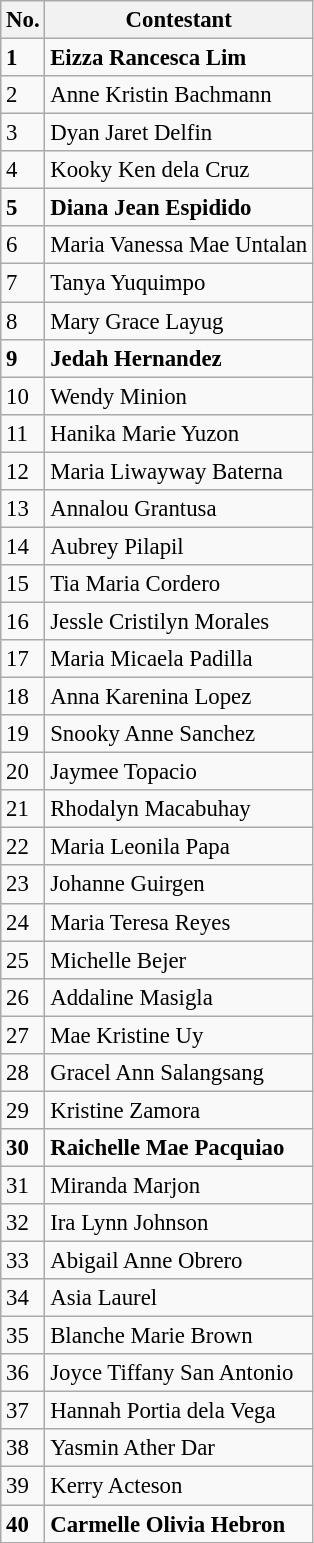<table class="wikitable sortable" style="font-size: 95%;">
<tr>
<th>No.</th>
<th>Contestant</th>
</tr>
<tr>
<td><strong>1</strong></td>
<td><strong>Eizza Rancesca Lim</strong></td>
</tr>
<tr>
<td>2</td>
<td>Anne Kristin Bachmann</td>
</tr>
<tr>
<td>3</td>
<td>Dyan Jaret Delfin</td>
</tr>
<tr>
<td>4</td>
<td>Kooky Ken dela Cruz</td>
</tr>
<tr>
<td><strong>5</strong></td>
<td><strong>Diana Jean Espidido</strong></td>
</tr>
<tr>
<td>6</td>
<td>Maria Vanessa Mae Untalan</td>
</tr>
<tr>
<td>7</td>
<td>Tanya Yuquimpo</td>
</tr>
<tr>
<td>8</td>
<td>Mary Grace Layug</td>
</tr>
<tr>
<td><strong>9</strong></td>
<td><strong>Jedah Hernandez</strong></td>
</tr>
<tr>
<td>10</td>
<td>Wendy Minion</td>
</tr>
<tr>
<td>11</td>
<td>Hanika Marie Yuzon</td>
</tr>
<tr>
<td>12</td>
<td>Maria Liwayway Baterna</td>
</tr>
<tr>
<td>13</td>
<td>Annalou Grantusa</td>
</tr>
<tr>
<td>14</td>
<td>Aubrey Pilapil</td>
</tr>
<tr>
<td>15</td>
<td>Tia Maria Cordero</td>
</tr>
<tr>
<td>16</td>
<td>Jessle Cristilyn Morales</td>
</tr>
<tr>
<td>17</td>
<td>Maria Micaela Padilla</td>
</tr>
<tr>
<td>18</td>
<td>Anna Karenina Lopez</td>
</tr>
<tr>
<td>19</td>
<td>Snooky Anne Sanchez</td>
</tr>
<tr>
<td>20</td>
<td>Jaymee Topacio</td>
</tr>
<tr>
<td>21</td>
<td>Rhodalyn Macabuhay</td>
</tr>
<tr>
<td>22</td>
<td>Maria Leonila Papa</td>
</tr>
<tr>
<td>23</td>
<td>Johanne Guirgen</td>
</tr>
<tr>
<td>24</td>
<td>Maria Teresa Reyes</td>
</tr>
<tr>
<td>25</td>
<td>Michelle Bejer</td>
</tr>
<tr>
<td>26</td>
<td>Addaline Masigla</td>
</tr>
<tr>
<td>27</td>
<td>Mae Kristine Uy</td>
</tr>
<tr>
<td>28</td>
<td>Gracel Ann Salangsang</td>
</tr>
<tr>
<td>29</td>
<td>Kristine Zamora</td>
</tr>
<tr>
<td><strong>30</strong></td>
<td><strong>Raichelle Mae Pacquiao</strong></td>
</tr>
<tr>
<td>31</td>
<td>Miranda Marjon</td>
</tr>
<tr>
<td>32</td>
<td>Ira Lynn Johnson</td>
</tr>
<tr>
<td>33</td>
<td>Abigail Anne Obrero</td>
</tr>
<tr>
<td>34</td>
<td>Asia Laurel</td>
</tr>
<tr>
<td>35</td>
<td>Blanche Marie Brown</td>
</tr>
<tr>
<td>36</td>
<td>Joyce Tiffany San Antonio</td>
</tr>
<tr>
<td>37</td>
<td>Hannah Portia dela Vega</td>
</tr>
<tr>
<td>38</td>
<td>Yasmin Ather Dar</td>
</tr>
<tr>
<td>39</td>
<td>Kerry Acteson</td>
</tr>
<tr>
<td><strong>40</strong></td>
<td><strong>Carmelle Olivia Hebron</strong></td>
</tr>
</table>
